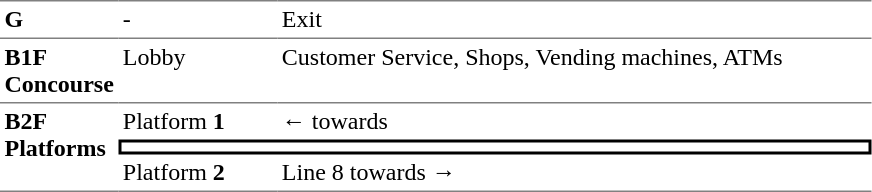<table table border=0 cellspacing=0 cellpadding=3>
<tr>
<td style="border-top:solid 1px gray;" width=50 valign=top><strong>G</strong></td>
<td style="border-top:solid 1px gray;" width=100 valign=top>-</td>
<td style="border-top:solid 1px gray;" width=390 valign=top>Exit</td>
</tr>
<tr>
<td style="border-bottom:solid 1px gray; border-top:solid 1px gray;" valign=top width=50><strong>B1F<br>Concourse</strong></td>
<td style="border-bottom:solid 1px gray; border-top:solid 1px gray;" valign=top width=100>Lobby</td>
<td style="border-bottom:solid 1px gray; border-top:solid 1px gray;" valign=top width=390>Customer Service, Shops, Vending machines, ATMs</td>
</tr>
<tr>
<td style="border-bottom:solid 1px gray;" rowspan="3" valign=top><strong>B2F<br>Platforms</strong></td>
<td>Platform <strong>1</strong></td>
<td>←  towards  </td>
</tr>
<tr>
<td style="border-right:solid 2px black;border-left:solid 2px black;border-top:solid 2px black;border-bottom:solid 2px black;text-align:center;" colspan=2></td>
</tr>
<tr>
<td style="border-bottom:solid 1px gray;">Platform <strong>2</strong></td>
<td style="border-bottom:solid 1px gray;">  Line 8 towards   →</td>
</tr>
</table>
